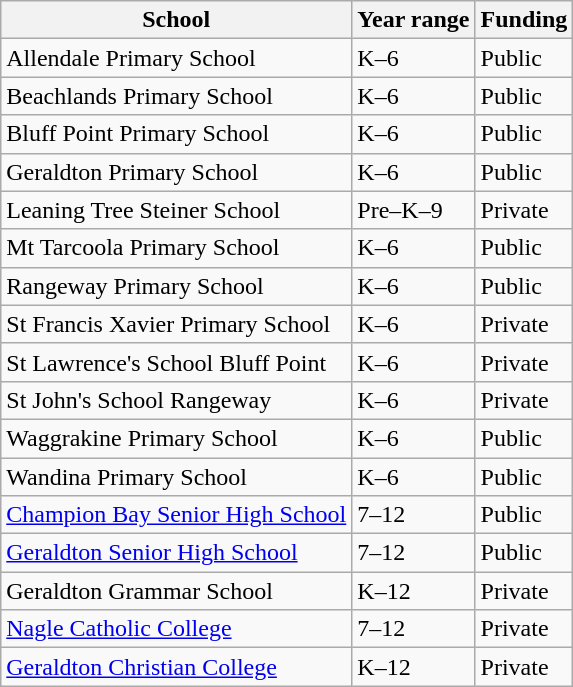<table class="wikitable">
<tr>
<th>School</th>
<th>Year range</th>
<th>Funding</th>
</tr>
<tr>
<td>Allendale Primary School</td>
<td>K–6</td>
<td>Public</td>
</tr>
<tr>
<td>Beachlands Primary School</td>
<td>K–6</td>
<td>Public</td>
</tr>
<tr>
<td>Bluff Point Primary School</td>
<td>K–6</td>
<td>Public</td>
</tr>
<tr>
<td>Geraldton Primary School</td>
<td>K–6</td>
<td>Public</td>
</tr>
<tr>
<td>Leaning Tree Steiner School</td>
<td>Pre–K–9</td>
<td>Private</td>
</tr>
<tr>
<td>Mt Tarcoola Primary School</td>
<td>K–6</td>
<td>Public</td>
</tr>
<tr>
<td>Rangeway Primary School</td>
<td>K–6</td>
<td>Public</td>
</tr>
<tr>
<td>St Francis Xavier Primary School</td>
<td>K–6</td>
<td>Private</td>
</tr>
<tr>
<td>St Lawrence's School Bluff Point</td>
<td>K–6</td>
<td>Private</td>
</tr>
<tr>
<td>St John's School Rangeway</td>
<td>K–6</td>
<td>Private</td>
</tr>
<tr>
<td>Waggrakine Primary School</td>
<td>K–6</td>
<td>Public</td>
</tr>
<tr>
<td>Wandina Primary School</td>
<td>K–6</td>
<td>Public</td>
</tr>
<tr>
<td><a href='#'>Champion Bay Senior High School</a></td>
<td>7–12</td>
<td>Public</td>
</tr>
<tr>
<td><a href='#'>Geraldton Senior High School</a></td>
<td>7–12</td>
<td>Public</td>
</tr>
<tr>
<td>Geraldton Grammar School</td>
<td>K–12</td>
<td>Private</td>
</tr>
<tr>
<td><a href='#'>Nagle Catholic College</a></td>
<td>7–12</td>
<td>Private</td>
</tr>
<tr>
<td><a href='#'>Geraldton Christian College</a></td>
<td>K–12</td>
<td>Private</td>
</tr>
</table>
